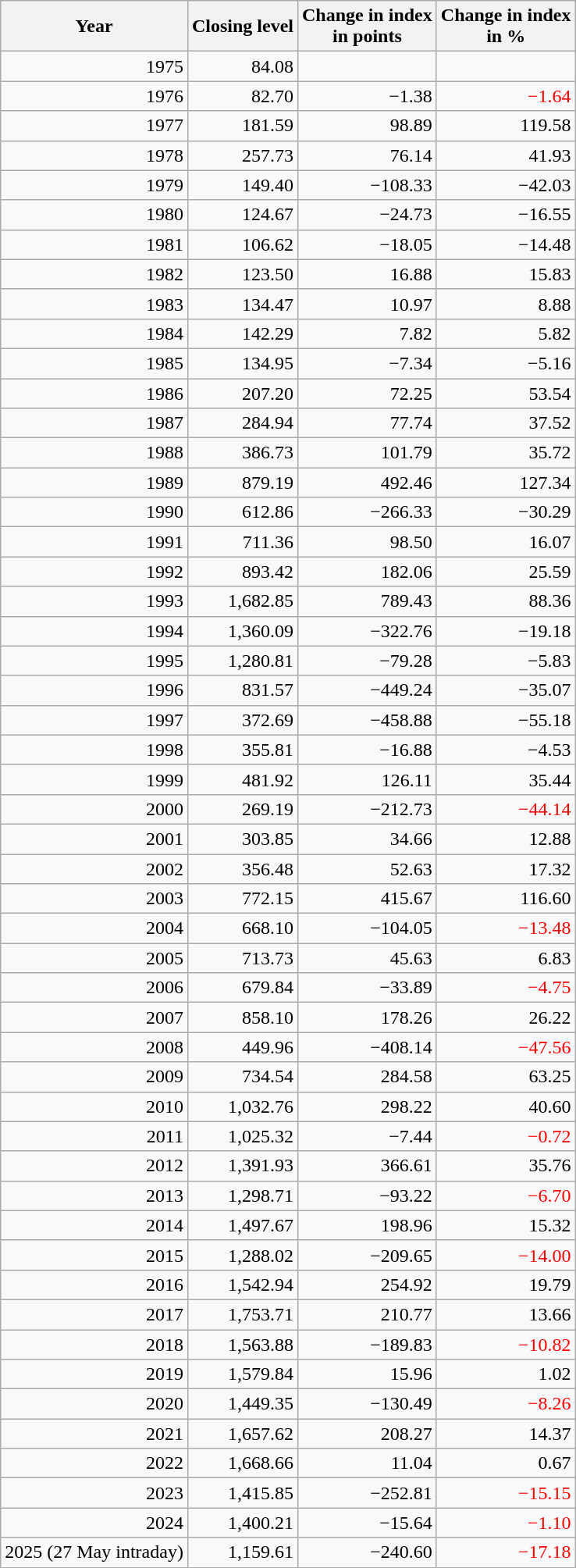<table class="wikitable sortable" style="text-align:right;">
<tr>
<th>Year</th>
<th>Closing level</th>
<th>Change in index<br>in points</th>
<th>Change in index<br>in %</th>
</tr>
<tr>
<td>1975</td>
<td>84.08</td>
<td></td>
<td></td>
</tr>
<tr>
<td>1976</td>
<td>82.70</td>
<td>−1.38</td>
<td style="color:red">−1.64</td>
</tr>
<tr>
<td>1977</td>
<td>181.59</td>
<td>98.89</td>
<td>119.58</td>
</tr>
<tr>
<td>1978</td>
<td>257.73</td>
<td>76.14</td>
<td>41.93</td>
</tr>
<tr>
<td>1979</td>
<td>149.40</td>
<td>−108.33</td>
<td>−42.03</td>
</tr>
<tr>
<td>1980</td>
<td>124.67</td>
<td>−24.73</td>
<td>−16.55</td>
</tr>
<tr>
<td>1981</td>
<td>106.62</td>
<td>−18.05</td>
<td>−14.48</td>
</tr>
<tr>
<td>1982</td>
<td>123.50</td>
<td>16.88</td>
<td>15.83</td>
</tr>
<tr>
<td>1983</td>
<td>134.47</td>
<td>10.97</td>
<td>8.88</td>
</tr>
<tr>
<td>1984</td>
<td>142.29</td>
<td>7.82</td>
<td>5.82</td>
</tr>
<tr>
<td>1985</td>
<td>134.95</td>
<td>−7.34</td>
<td>−5.16</td>
</tr>
<tr>
<td>1986</td>
<td>207.20</td>
<td>72.25</td>
<td>53.54</td>
</tr>
<tr>
<td>1987</td>
<td>284.94</td>
<td>77.74</td>
<td>37.52</td>
</tr>
<tr>
<td>1988</td>
<td>386.73</td>
<td>101.79</td>
<td>35.72</td>
</tr>
<tr>
<td>1989</td>
<td>879.19</td>
<td>492.46</td>
<td>127.34</td>
</tr>
<tr>
<td>1990</td>
<td>612.86</td>
<td>−266.33</td>
<td>−30.29</td>
</tr>
<tr>
<td>1991</td>
<td>711.36</td>
<td>98.50</td>
<td>16.07</td>
</tr>
<tr>
<td>1992</td>
<td>893.42</td>
<td>182.06</td>
<td>25.59</td>
</tr>
<tr>
<td>1993</td>
<td>1,682.85</td>
<td>789.43</td>
<td>88.36</td>
</tr>
<tr>
<td>1994</td>
<td>1,360.09</td>
<td>−322.76</td>
<td>−19.18</td>
</tr>
<tr>
<td>1995</td>
<td>1,280.81</td>
<td>−79.28</td>
<td>−5.83</td>
</tr>
<tr>
<td>1996</td>
<td>831.57</td>
<td>−449.24</td>
<td>−35.07</td>
</tr>
<tr>
<td>1997</td>
<td>372.69</td>
<td>−458.88</td>
<td>−55.18</td>
</tr>
<tr>
<td>1998</td>
<td>355.81</td>
<td>−16.88</td>
<td>−4.53</td>
</tr>
<tr>
<td>1999</td>
<td>481.92</td>
<td>126.11</td>
<td>35.44</td>
</tr>
<tr>
<td>2000</td>
<td>269.19</td>
<td>−212.73</td>
<td style="color:red">−44.14</td>
</tr>
<tr>
<td>2001</td>
<td>303.85</td>
<td>34.66</td>
<td>12.88</td>
</tr>
<tr>
<td>2002</td>
<td>356.48</td>
<td>52.63</td>
<td>17.32</td>
</tr>
<tr>
<td>2003</td>
<td>772.15</td>
<td>415.67</td>
<td>116.60</td>
</tr>
<tr>
<td>2004</td>
<td>668.10</td>
<td>−104.05</td>
<td style="color:red">−13.48</td>
</tr>
<tr>
<td>2005</td>
<td>713.73</td>
<td>45.63</td>
<td>6.83</td>
</tr>
<tr>
<td>2006</td>
<td>679.84</td>
<td>−33.89</td>
<td style="color:red">−4.75</td>
</tr>
<tr>
<td>2007</td>
<td>858.10</td>
<td>178.26</td>
<td>26.22</td>
</tr>
<tr>
<td>2008</td>
<td>449.96</td>
<td>−408.14</td>
<td style="color:red">−47.56</td>
</tr>
<tr>
<td>2009</td>
<td>734.54</td>
<td>284.58</td>
<td>63.25</td>
</tr>
<tr>
<td>2010</td>
<td>1,032.76</td>
<td>298.22</td>
<td>40.60</td>
</tr>
<tr>
<td>2011</td>
<td>1,025.32</td>
<td>−7.44</td>
<td style="color:red">−0.72</td>
</tr>
<tr>
<td>2012</td>
<td>1,391.93</td>
<td>366.61</td>
<td>35.76</td>
</tr>
<tr>
<td>2013</td>
<td>1,298.71</td>
<td>−93.22</td>
<td style="color:red">−6.70</td>
</tr>
<tr>
<td>2014</td>
<td>1,497.67</td>
<td>198.96</td>
<td>15.32</td>
</tr>
<tr>
<td>2015</td>
<td>1,288.02</td>
<td>−209.65</td>
<td style="color:red">−14.00</td>
</tr>
<tr>
<td>2016</td>
<td>1,542.94</td>
<td>254.92</td>
<td>19.79</td>
</tr>
<tr>
<td>2017</td>
<td>1,753.71</td>
<td>210.77</td>
<td>13.66</td>
</tr>
<tr>
<td>2018</td>
<td>1,563.88</td>
<td>−189.83</td>
<td style="color:red">−10.82</td>
</tr>
<tr>
<td>2019</td>
<td>1,579.84</td>
<td>15.96</td>
<td>1.02</td>
</tr>
<tr>
<td>2020</td>
<td>1,449.35</td>
<td>−130.49</td>
<td style="color:red">−8.26</td>
</tr>
<tr>
<td>2021</td>
<td>1,657.62</td>
<td>208.27</td>
<td>14.37</td>
</tr>
<tr>
<td>2022</td>
<td>1,668.66</td>
<td>11.04</td>
<td>0.67</td>
</tr>
<tr>
<td>2023</td>
<td>1,415.85</td>
<td>−252.81</td>
<td style="color:red">−15.15</td>
</tr>
<tr>
<td>2024</td>
<td>1,400.21</td>
<td>−15.64</td>
<td style="color:red">−1.10</td>
</tr>
<tr>
<td>2025 (27 May intraday)</td>
<td>1,159.61</td>
<td>−240.60</td>
<td style="color:red">−17.18</td>
</tr>
</table>
